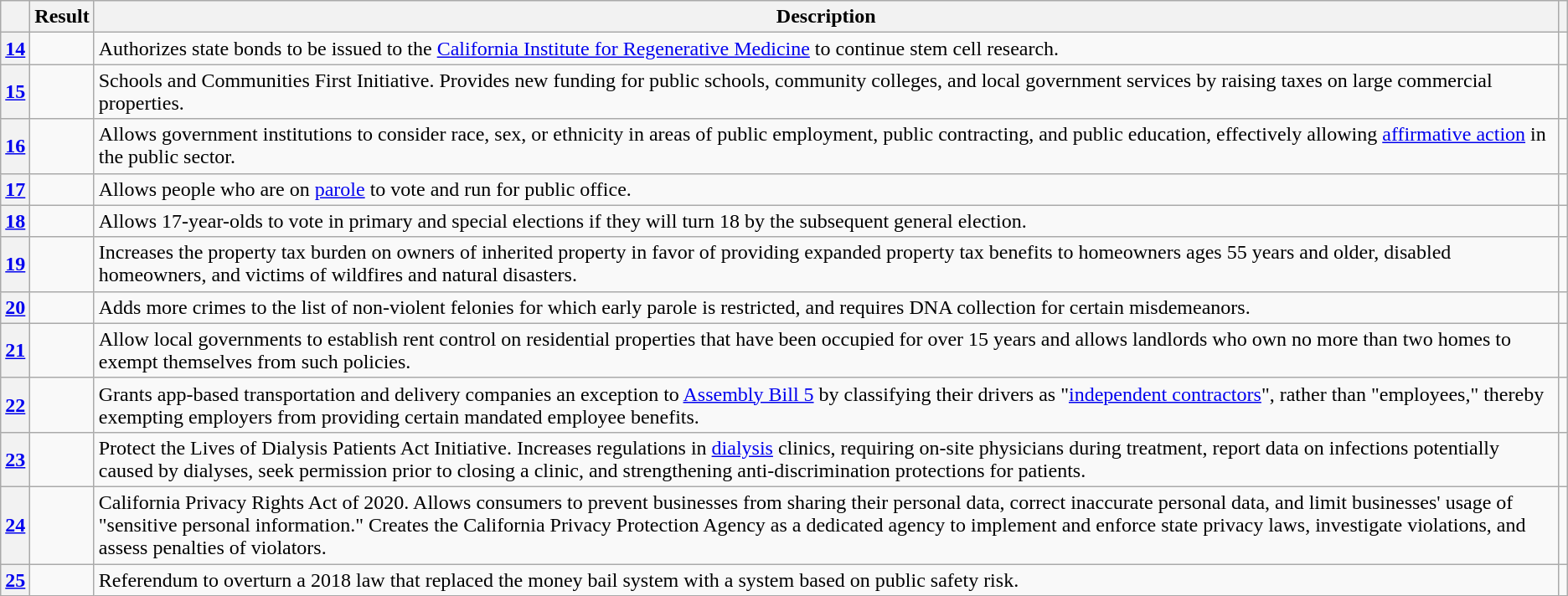<table class="wikitable">
<tr>
<th scope="col"></th>
<th scope="col">Result</th>
<th scope="col">Description</th>
<th scope="col"></th>
</tr>
<tr>
<th scope="row"><a href='#'>14</a></th>
<td></td>
<td style="text-align: left;">Authorizes state bonds to be issued to the <a href='#'>California Institute for Regenerative Medicine</a> to continue stem cell research.</td>
<td></td>
</tr>
<tr>
<th scope="row"><a href='#'>15</a></th>
<td></td>
<td style="text-align: left;">Schools and Communities First Initiative. Provides new funding for public schools, community colleges, and local government services by raising taxes on large commercial properties.</td>
<td></td>
</tr>
<tr>
<th scope="row"><a href='#'>16</a></th>
<td></td>
<td style="text-align: left;">Allows government institutions to consider race, sex, or ethnicity in areas of public employment, public contracting, and public education, effectively allowing <a href='#'>affirmative action</a> in the public sector.</td>
<td></td>
</tr>
<tr>
<th scope="row"><a href='#'>17</a></th>
<td></td>
<td style="text-align: left;">Allows people who are on <a href='#'>parole</a> to vote and run for public office.</td>
<td></td>
</tr>
<tr>
<th scope="row"><a href='#'>18</a></th>
<td></td>
<td style="text-align: left;">Allows 17-year-olds to vote in primary and special elections if they will turn 18 by the subsequent general election.</td>
<td></td>
</tr>
<tr>
<th scope="row"><a href='#'>19</a></th>
<td></td>
<td style="text-align: left;">Increases the property tax burden on owners of inherited property in favor of providing expanded property tax benefits to homeowners ages 55 years and older, disabled homeowners, and victims of wildfires and natural disasters.</td>
<td></td>
</tr>
<tr>
<th scope="row"><a href='#'>20</a></th>
<td></td>
<td style="text-align: left;">Adds more crimes to the list of non-violent felonies for which early parole is restricted, and requires DNA collection for certain misdemeanors.</td>
<td></td>
</tr>
<tr>
<th scope="row"><a href='#'>21</a></th>
<td></td>
<td style="text-align: left;">Allow local governments to establish rent control on residential properties that have been occupied for over 15 years and allows landlords who own no more than two homes to exempt themselves from such policies.</td>
<td></td>
</tr>
<tr>
<th scope="row"><a href='#'>22</a></th>
<td></td>
<td style="text-align: left;">Grants app-based transportation and delivery companies an exception to <a href='#'>Assembly Bill 5</a> by classifying their drivers as "<a href='#'>independent contractors</a>", rather than "employees," thereby exempting employers from providing certain mandated employee benefits.</td>
<td></td>
</tr>
<tr>
<th scope="row"><a href='#'>23</a></th>
<td></td>
<td style="text-align: left;">Protect the Lives of Dialysis Patients Act Initiative. Increases regulations in <a href='#'>dialysis</a> clinics, requiring on-site physicians during treatment, report data on infections potentially caused by dialyses, seek permission prior to closing a clinic, and strengthening anti-discrimination protections for patients.</td>
<td></td>
</tr>
<tr>
<th scope="row"><a href='#'>24</a></th>
<td></td>
<td style="text-align: left;">California Privacy Rights Act of 2020. Allows consumers to prevent businesses from sharing their personal data, correct inaccurate personal data, and limit businesses' usage of "sensitive personal information." Creates the California Privacy Protection Agency as a dedicated agency to implement and enforce state privacy laws, investigate violations, and assess penalties of violators.</td>
<td></td>
</tr>
<tr>
<th scope="row"><a href='#'>25</a></th>
<td></td>
<td style="text-align: left;">Referendum to overturn a 2018 law that replaced the money bail system with a system based on public safety risk.</td>
<td></td>
</tr>
</table>
